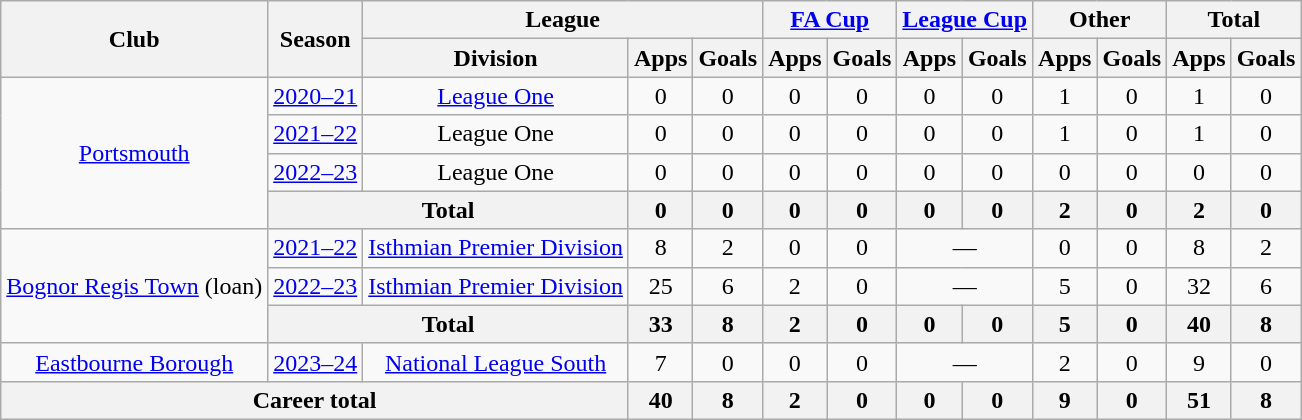<table class="wikitable" style="text-align: center;">
<tr>
<th rowspan="2">Club</th>
<th rowspan="2">Season</th>
<th colspan="3">League</th>
<th colspan="2"><a href='#'>FA Cup</a></th>
<th colspan="2"><a href='#'>League Cup</a></th>
<th colspan="2">Other</th>
<th colspan="2">Total</th>
</tr>
<tr>
<th>Division</th>
<th>Apps</th>
<th>Goals</th>
<th>Apps</th>
<th>Goals</th>
<th>Apps</th>
<th>Goals</th>
<th>Apps</th>
<th>Goals</th>
<th>Apps</th>
<th>Goals</th>
</tr>
<tr>
<td rowspan="4" valign="center"><a href='#'>Portsmouth</a></td>
<td><a href='#'>2020–21</a></td>
<td><a href='#'>League One</a></td>
<td>0</td>
<td>0</td>
<td>0</td>
<td>0</td>
<td>0</td>
<td>0</td>
<td>1</td>
<td>0</td>
<td>1</td>
<td>0</td>
</tr>
<tr>
<td><a href='#'>2021–22</a></td>
<td>League One</td>
<td>0</td>
<td>0</td>
<td>0</td>
<td>0</td>
<td>0</td>
<td>0</td>
<td>1</td>
<td>0</td>
<td>1</td>
<td>0</td>
</tr>
<tr>
<td><a href='#'>2022–23</a></td>
<td>League One</td>
<td>0</td>
<td>0</td>
<td>0</td>
<td>0</td>
<td>0</td>
<td>0</td>
<td>0</td>
<td>0</td>
<td>0</td>
<td>0</td>
</tr>
<tr>
<th colspan="2">Total</th>
<th>0</th>
<th>0</th>
<th>0</th>
<th>0</th>
<th>0</th>
<th>0</th>
<th>2</th>
<th>0</th>
<th>2</th>
<th>0</th>
</tr>
<tr>
<td rowspan="3" valign="center"><a href='#'>Bognor Regis Town</a> (loan)</td>
<td><a href='#'>2021–22</a></td>
<td><a href='#'>Isthmian Premier Division</a></td>
<td>8</td>
<td>2</td>
<td>0</td>
<td>0</td>
<td colspan="2">—</td>
<td>0</td>
<td>0</td>
<td>8</td>
<td>2</td>
</tr>
<tr>
<td><a href='#'>2022–23</a></td>
<td><a href='#'>Isthmian Premier Division</a></td>
<td>25</td>
<td>6</td>
<td>2</td>
<td>0</td>
<td colspan="2">—</td>
<td>5</td>
<td>0</td>
<td>32</td>
<td>6</td>
</tr>
<tr>
<th colspan="2">Total</th>
<th>33</th>
<th>8</th>
<th>2</th>
<th>0</th>
<th>0</th>
<th>0</th>
<th>5</th>
<th>0</th>
<th>40</th>
<th>8</th>
</tr>
<tr>
<td><a href='#'>Eastbourne Borough</a></td>
<td><a href='#'>2023–24</a></td>
<td><a href='#'>National League South</a></td>
<td>7</td>
<td>0</td>
<td>0</td>
<td>0</td>
<td colspan="2">—</td>
<td>2</td>
<td>0</td>
<td>9</td>
<td>0</td>
</tr>
<tr>
<th colspan="3">Career total</th>
<th>40</th>
<th>8</th>
<th>2</th>
<th>0</th>
<th>0</th>
<th>0</th>
<th>9</th>
<th>0</th>
<th>51</th>
<th>8</th>
</tr>
</table>
